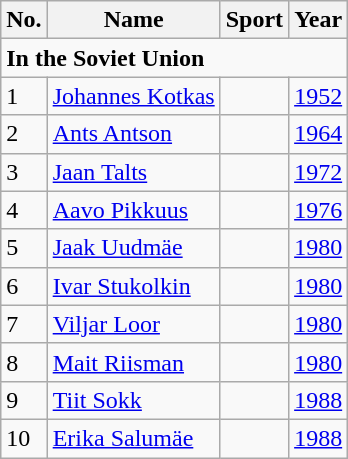<table class=wikitable>
<tr>
<th>No.</th>
<th>Name</th>
<th>Sport</th>
<th>Year</th>
</tr>
<tr>
<td colspan=4><strong>In the Soviet Union</strong></td>
</tr>
<tr>
<td>1</td>
<td><a href='#'>Johannes Kotkas</a></td>
<td></td>
<td><a href='#'>1952</a></td>
</tr>
<tr>
<td>2</td>
<td><a href='#'>Ants Antson</a></td>
<td></td>
<td><a href='#'>1964</a></td>
</tr>
<tr>
<td>3</td>
<td><a href='#'>Jaan Talts</a></td>
<td></td>
<td><a href='#'>1972</a></td>
</tr>
<tr>
<td>4</td>
<td><a href='#'>Aavo Pikkuus</a></td>
<td></td>
<td><a href='#'>1976</a></td>
</tr>
<tr>
<td>5</td>
<td><a href='#'>Jaak Uudmäe</a></td>
<td></td>
<td><a href='#'>1980</a></td>
</tr>
<tr>
<td>6</td>
<td><a href='#'>Ivar Stukolkin</a></td>
<td></td>
<td><a href='#'>1980</a></td>
</tr>
<tr>
<td>7</td>
<td><a href='#'>Viljar Loor</a></td>
<td></td>
<td><a href='#'>1980</a></td>
</tr>
<tr>
<td>8</td>
<td><a href='#'>Mait Riisman</a></td>
<td></td>
<td><a href='#'>1980</a></td>
</tr>
<tr>
<td>9</td>
<td><a href='#'>Tiit Sokk</a></td>
<td></td>
<td><a href='#'>1988</a></td>
</tr>
<tr>
<td>10</td>
<td><a href='#'>Erika Salumäe</a></td>
<td></td>
<td><a href='#'>1988</a></td>
</tr>
</table>
